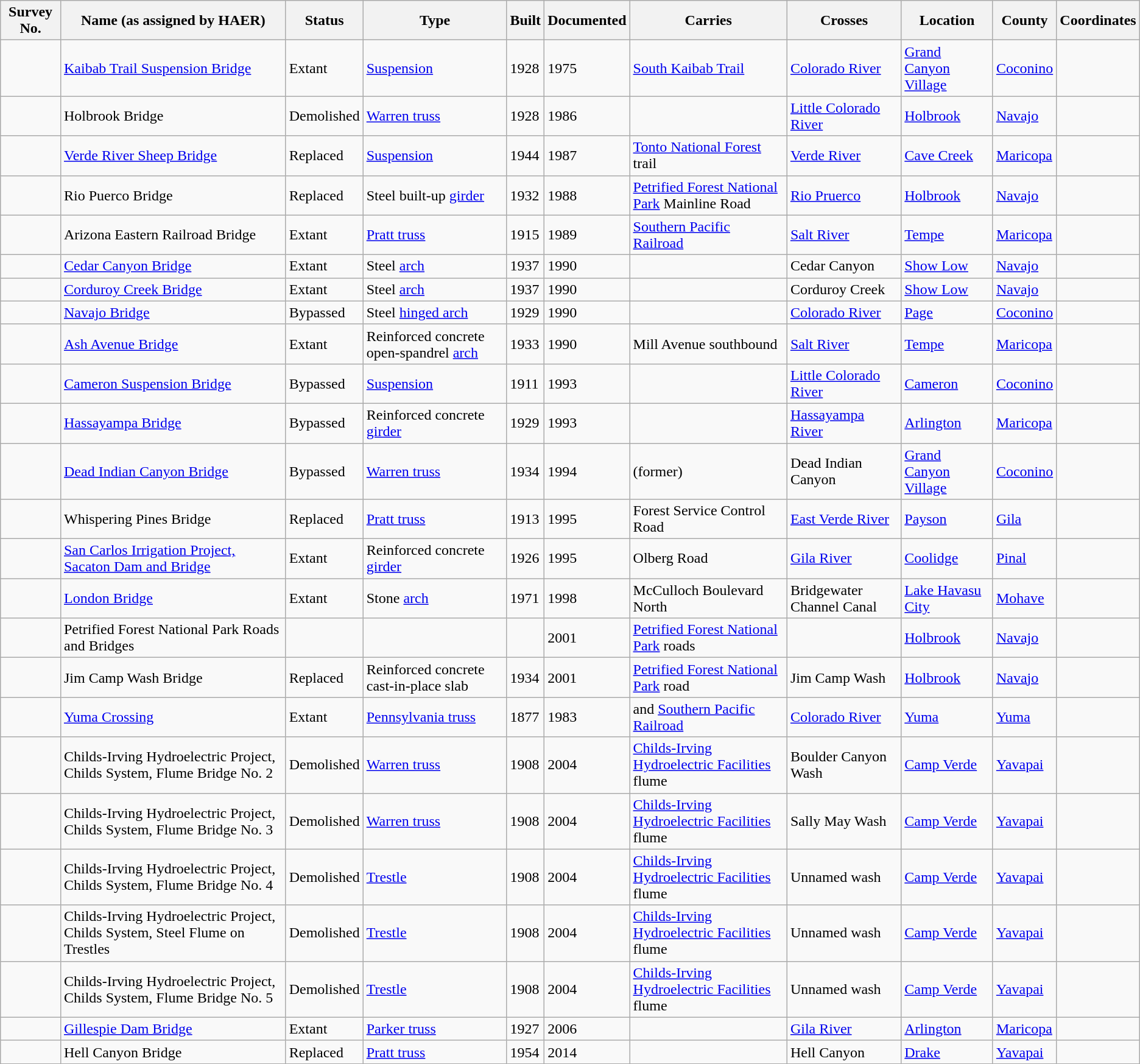<table class="wikitable sortable">
<tr>
<th>Survey No.</th>
<th>Name (as assigned by HAER)</th>
<th>Status</th>
<th>Type</th>
<th>Built</th>
<th>Documented</th>
<th>Carries</th>
<th>Crosses</th>
<th>Location</th>
<th>County</th>
<th>Coordinates</th>
</tr>
<tr>
<td></td>
<td><a href='#'>Kaibab Trail Suspension Bridge</a></td>
<td>Extant</td>
<td><a href='#'>Suspension</a></td>
<td>1928</td>
<td>1975</td>
<td><a href='#'>South Kaibab Trail</a></td>
<td><a href='#'>Colorado River</a></td>
<td><a href='#'>Grand Canyon Village</a></td>
<td><a href='#'>Coconino</a></td>
<td></td>
</tr>
<tr>
<td></td>
<td>Holbrook Bridge</td>
<td>Demolished</td>
<td><a href='#'>Warren truss</a></td>
<td>1928</td>
<td>1986</td>
<td></td>
<td><a href='#'>Little Colorado River</a></td>
<td><a href='#'>Holbrook</a></td>
<td><a href='#'>Navajo</a></td>
<td></td>
</tr>
<tr>
<td></td>
<td><a href='#'>Verde River Sheep Bridge</a></td>
<td>Replaced</td>
<td><a href='#'>Suspension</a></td>
<td>1944</td>
<td>1987</td>
<td><a href='#'>Tonto National Forest</a> trail</td>
<td><a href='#'>Verde River</a></td>
<td><a href='#'>Cave Creek</a></td>
<td><a href='#'>Maricopa</a></td>
<td></td>
</tr>
<tr>
<td></td>
<td>Rio Puerco Bridge</td>
<td>Replaced</td>
<td>Steel built-up <a href='#'>girder</a></td>
<td>1932</td>
<td>1988</td>
<td><a href='#'>Petrified Forest National Park</a> Mainline Road</td>
<td><a href='#'>Rio Pruerco</a></td>
<td><a href='#'>Holbrook</a></td>
<td><a href='#'>Navajo</a></td>
<td></td>
</tr>
<tr>
<td></td>
<td>Arizona Eastern Railroad Bridge</td>
<td>Extant</td>
<td><a href='#'>Pratt truss</a></td>
<td>1915</td>
<td>1989</td>
<td><a href='#'>Southern Pacific Railroad</a></td>
<td><a href='#'>Salt River</a></td>
<td><a href='#'>Tempe</a></td>
<td><a href='#'>Maricopa</a></td>
<td></td>
</tr>
<tr>
<td></td>
<td><a href='#'>Cedar Canyon Bridge</a></td>
<td>Extant</td>
<td>Steel <a href='#'>arch</a></td>
<td>1937</td>
<td>1990</td>
<td></td>
<td>Cedar Canyon</td>
<td><a href='#'>Show Low</a></td>
<td><a href='#'>Navajo</a></td>
<td></td>
</tr>
<tr>
<td></td>
<td><a href='#'>Corduroy Creek Bridge</a></td>
<td>Extant</td>
<td>Steel <a href='#'>arch</a></td>
<td>1937</td>
<td>1990</td>
<td></td>
<td>Corduroy Creek</td>
<td><a href='#'>Show Low</a></td>
<td><a href='#'>Navajo</a></td>
<td></td>
</tr>
<tr>
<td></td>
<td><a href='#'>Navajo Bridge</a></td>
<td>Bypassed</td>
<td>Steel <a href='#'>hinged arch</a></td>
<td>1929</td>
<td>1990</td>
<td></td>
<td><a href='#'>Colorado River</a></td>
<td><a href='#'>Page</a></td>
<td><a href='#'>Coconino</a></td>
<td></td>
</tr>
<tr>
<td></td>
<td><a href='#'>Ash Avenue Bridge</a></td>
<td>Extant</td>
<td>Reinforced concrete open-spandrel <a href='#'>arch</a></td>
<td>1933</td>
<td>1990</td>
<td>Mill Avenue southbound</td>
<td><a href='#'>Salt River</a></td>
<td><a href='#'>Tempe</a></td>
<td><a href='#'>Maricopa</a></td>
<td></td>
</tr>
<tr>
<td></td>
<td><a href='#'>Cameron Suspension Bridge</a></td>
<td>Bypassed</td>
<td><a href='#'>Suspension</a></td>
<td>1911</td>
<td>1993</td>
<td></td>
<td><a href='#'>Little Colorado River</a></td>
<td><a href='#'>Cameron</a></td>
<td><a href='#'>Coconino</a></td>
<td></td>
</tr>
<tr>
<td></td>
<td><a href='#'>Hassayampa Bridge</a></td>
<td>Bypassed</td>
<td>Reinforced concrete <a href='#'>girder</a></td>
<td>1929</td>
<td>1993</td>
<td></td>
<td><a href='#'>Hassayampa River</a></td>
<td><a href='#'>Arlington</a></td>
<td><a href='#'>Maricopa</a></td>
<td></td>
</tr>
<tr>
<td></td>
<td><a href='#'>Dead Indian Canyon Bridge</a></td>
<td>Bypassed</td>
<td><a href='#'>Warren truss</a></td>
<td>1934</td>
<td>1994</td>
<td> (former)</td>
<td>Dead Indian Canyon</td>
<td><a href='#'>Grand Canyon Village</a></td>
<td><a href='#'>Coconino</a></td>
<td></td>
</tr>
<tr>
<td></td>
<td>Whispering Pines Bridge</td>
<td>Replaced</td>
<td><a href='#'>Pratt truss</a></td>
<td>1913</td>
<td>1995</td>
<td>Forest Service Control Road</td>
<td><a href='#'>East Verde River</a></td>
<td><a href='#'>Payson</a></td>
<td><a href='#'>Gila</a></td>
<td></td>
</tr>
<tr>
<td></td>
<td><a href='#'>San Carlos Irrigation Project, Sacaton Dam and Bridge</a></td>
<td>Extant</td>
<td>Reinforced concrete <a href='#'>girder</a></td>
<td>1926</td>
<td>1995</td>
<td>Olberg Road</td>
<td><a href='#'>Gila River</a></td>
<td><a href='#'>Coolidge</a></td>
<td><a href='#'>Pinal</a></td>
<td></td>
</tr>
<tr>
<td></td>
<td><a href='#'>London Bridge</a></td>
<td>Extant</td>
<td>Stone <a href='#'>arch</a></td>
<td>1971</td>
<td>1998</td>
<td>McCulloch Boulevard North</td>
<td>Bridgewater Channel Canal</td>
<td><a href='#'>Lake Havasu City</a></td>
<td><a href='#'>Mohave</a></td>
<td></td>
</tr>
<tr>
<td></td>
<td>Petrified Forest National Park Roads and Bridges</td>
<td></td>
<td></td>
<td></td>
<td>2001</td>
<td><a href='#'>Petrified Forest National Park</a> roads</td>
<td></td>
<td><a href='#'>Holbrook</a></td>
<td><a href='#'>Navajo</a></td>
<td></td>
</tr>
<tr>
<td></td>
<td>Jim Camp Wash Bridge</td>
<td>Replaced</td>
<td>Reinforced concrete cast-in-place slab</td>
<td>1934</td>
<td>2001</td>
<td><a href='#'>Petrified Forest National Park</a> road</td>
<td>Jim Camp Wash</td>
<td><a href='#'>Holbrook</a></td>
<td><a href='#'>Navajo</a></td>
<td></td>
</tr>
<tr>
<td></td>
<td><a href='#'>Yuma Crossing</a></td>
<td>Extant</td>
<td><a href='#'>Pennsylvania truss</a></td>
<td>1877</td>
<td>1983</td>
<td> and <a href='#'>Southern Pacific Railroad</a></td>
<td><a href='#'>Colorado River</a></td>
<td><a href='#'>Yuma</a></td>
<td><a href='#'>Yuma</a></td>
<td></td>
</tr>
<tr>
<td></td>
<td>Childs-Irving Hydroelectric Project, Childs System, Flume Bridge No. 2</td>
<td>Demolished</td>
<td><a href='#'>Warren truss</a></td>
<td>1908</td>
<td>2004</td>
<td><a href='#'>Childs-Irving Hydroelectric Facilities</a> flume</td>
<td>Boulder Canyon Wash</td>
<td><a href='#'>Camp Verde</a></td>
<td><a href='#'>Yavapai</a></td>
<td></td>
</tr>
<tr>
<td></td>
<td>Childs-Irving Hydroelectric Project, Childs System, Flume Bridge No. 3</td>
<td>Demolished</td>
<td><a href='#'>Warren truss</a></td>
<td>1908</td>
<td>2004</td>
<td><a href='#'>Childs-Irving Hydroelectric Facilities</a> flume</td>
<td>Sally May Wash</td>
<td><a href='#'>Camp Verde</a></td>
<td><a href='#'>Yavapai</a></td>
<td></td>
</tr>
<tr>
<td></td>
<td>Childs-Irving Hydroelectric Project, Childs System, Flume Bridge No. 4</td>
<td>Demolished</td>
<td><a href='#'>Trestle</a></td>
<td>1908</td>
<td>2004</td>
<td><a href='#'>Childs-Irving Hydroelectric Facilities</a> flume</td>
<td>Unnamed wash</td>
<td><a href='#'>Camp Verde</a></td>
<td><a href='#'>Yavapai</a></td>
<td></td>
</tr>
<tr>
<td></td>
<td>Childs-Irving Hydroelectric Project, Childs System, Steel Flume on Trestles</td>
<td>Demolished</td>
<td><a href='#'>Trestle</a></td>
<td>1908</td>
<td>2004</td>
<td><a href='#'>Childs-Irving Hydroelectric Facilities</a> flume</td>
<td>Unnamed wash</td>
<td><a href='#'>Camp Verde</a></td>
<td><a href='#'>Yavapai</a></td>
<td></td>
</tr>
<tr>
<td></td>
<td>Childs-Irving Hydroelectric Project, Childs System, Flume Bridge No. 5</td>
<td>Demolished</td>
<td><a href='#'>Trestle</a></td>
<td>1908</td>
<td>2004</td>
<td><a href='#'>Childs-Irving Hydroelectric Facilities</a> flume</td>
<td>Unnamed wash</td>
<td><a href='#'>Camp Verde</a></td>
<td><a href='#'>Yavapai</a></td>
<td></td>
</tr>
<tr>
<td></td>
<td><a href='#'>Gillespie Dam Bridge</a></td>
<td>Extant</td>
<td><a href='#'>Parker truss</a></td>
<td>1927</td>
<td>2006</td>
<td></td>
<td><a href='#'>Gila River</a></td>
<td><a href='#'>Arlington</a></td>
<td><a href='#'>Maricopa</a></td>
<td></td>
</tr>
<tr>
<td></td>
<td>Hell Canyon Bridge</td>
<td>Replaced</td>
<td><a href='#'>Pratt truss</a></td>
<td>1954</td>
<td>2014</td>
<td></td>
<td>Hell Canyon</td>
<td><a href='#'>Drake</a></td>
<td><a href='#'>Yavapai</a></td>
<td></td>
</tr>
</table>
